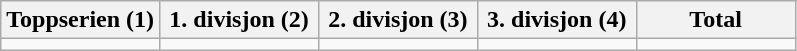<table class="wikitable">
<tr>
<th width="20%">Toppserien (1)</th>
<th width="20%">1. divisjon (2)</th>
<th width="20%">2. divisjon (3)</th>
<th width="20%">3. divisjon (4)</th>
<th width="20%">Total</th>
</tr>
<tr>
<td></td>
<td></td>
<td></td>
<td></td>
<td></td>
</tr>
</table>
